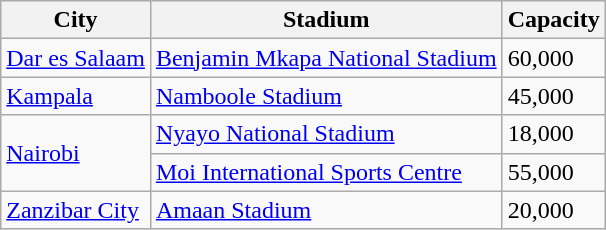<table class="wikitable sortable">
<tr>
<th>City</th>
<th>Stadium</th>
<th>Capacity</th>
</tr>
<tr>
<td> <a href='#'>Dar es Salaam</a></td>
<td><a href='#'>Benjamin Mkapa National Stadium</a></td>
<td>60,000</td>
</tr>
<tr>
<td> <a href='#'>Kampala</a></td>
<td><a href='#'>Namboole Stadium</a></td>
<td>45,000</td>
</tr>
<tr>
<td rowspan="2"> <a href='#'>Nairobi</a></td>
<td><a href='#'>Nyayo National Stadium</a></td>
<td>18,000</td>
</tr>
<tr>
<td><a href='#'>Moi International Sports Centre</a></td>
<td>55,000</td>
</tr>
<tr>
<td> <a href='#'>Zanzibar City</a></td>
<td><a href='#'>Amaan Stadium</a></td>
<td>20,000</td>
</tr>
</table>
